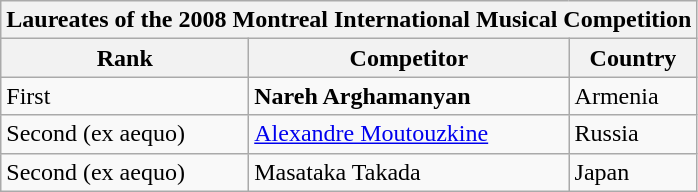<table class="wikitable">
<tr>
<th colspan="3">Laureates of the 2008 Montreal International Musical Competition</th>
</tr>
<tr>
<th>Rank</th>
<th>Competitor</th>
<th>Country</th>
</tr>
<tr>
<td>First</td>
<td><strong>Nareh Arghamanyan</strong></td>
<td> Armenia</td>
</tr>
<tr>
<td>Second (ex aequo)</td>
<td><a href='#'>Alexandre Moutouzkine</a></td>
<td> Russia</td>
</tr>
<tr>
<td>Second (ex aequo)</td>
<td>Masataka Takada</td>
<td> Japan</td>
</tr>
</table>
